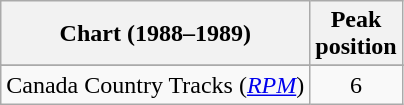<table class="wikitable sortable">
<tr>
<th align="left">Chart (1988–1989)</th>
<th align="center">Peak<br>position</th>
</tr>
<tr>
</tr>
<tr>
<td align="left">Canada Country Tracks (<em><a href='#'>RPM</a></em>)</td>
<td align="center">6</td>
</tr>
</table>
